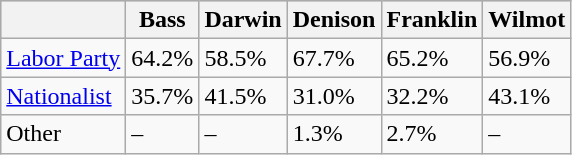<table class="wikitable">
<tr style="background:#ccc;">
<th></th>
<th>Bass</th>
<th>Darwin</th>
<th>Denison</th>
<th>Franklin</th>
<th>Wilmot</th>
</tr>
<tr>
<td><a href='#'>Labor Party</a></td>
<td>64.2%</td>
<td>58.5%</td>
<td>67.7%</td>
<td>65.2%</td>
<td>56.9%</td>
</tr>
<tr>
<td><a href='#'>Nationalist</a></td>
<td>35.7%</td>
<td>41.5%</td>
<td>31.0%</td>
<td>32.2%</td>
<td>43.1%</td>
</tr>
<tr>
<td>Other</td>
<td>–</td>
<td>–</td>
<td>1.3%</td>
<td>2.7%</td>
<td>–</td>
</tr>
</table>
